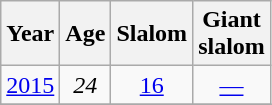<table class=wikitable style="text-align:center">
<tr>
<th>Year</th>
<th>Age</th>
<th>Slalom</th>
<th>Giant<br>slalom</th>
</tr>
<tr>
<td><a href='#'>2015</a></td>
<td><em>24</em></td>
<td><a href='#'>16</a></td>
<td><a href='#'>—</a></td>
</tr>
<tr>
</tr>
</table>
